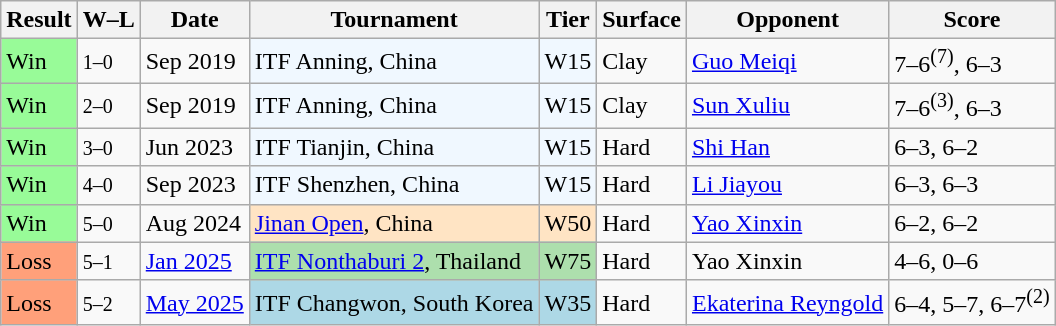<table class="sortable wikitable">
<tr>
<th>Result</th>
<th class="unsortable">W–L</th>
<th>Date</th>
<th>Tournament</th>
<th>Tier</th>
<th>Surface</th>
<th>Opponent</th>
<th class="unsortable">Score</th>
</tr>
<tr>
<td style="background:#98fb98;">Win</td>
<td><small>1–0</small></td>
<td>Sep 2019</td>
<td style="background:#f0f8ff;">ITF Anning, China</td>
<td style="background:#f0f8ff;">W15</td>
<td>Clay</td>
<td> <a href='#'>Guo Meiqi</a></td>
<td>7–6<sup>(7)</sup>, 6–3</td>
</tr>
<tr>
<td style="background:#98fb98;">Win</td>
<td><small>2–0</small></td>
<td>Sep 2019</td>
<td style="background:#f0f8ff;">ITF Anning, China</td>
<td style="background:#f0f8ff;">W15</td>
<td>Clay</td>
<td> <a href='#'>Sun Xuliu</a></td>
<td>7–6<sup>(3)</sup>, 6–3</td>
</tr>
<tr>
<td style="background:#98fb98;">Win</td>
<td><small>3–0</small></td>
<td>Jun 2023</td>
<td style="background:#f0f8ff;">ITF Tianjin, China</td>
<td style="background:#f0f8ff;">W15</td>
<td>Hard</td>
<td> <a href='#'>Shi Han</a></td>
<td>6–3, 6–2</td>
</tr>
<tr>
<td style="background:#98fb98;">Win</td>
<td><small>4–0</small></td>
<td>Sep 2023</td>
<td style="background:#f0f8ff;">ITF Shenzhen, China</td>
<td style="background:#f0f8ff;">W15</td>
<td>Hard</td>
<td> <a href='#'>Li Jiayou</a></td>
<td>6–3, 6–3</td>
</tr>
<tr>
<td style="background:#98fb98;">Win</td>
<td><small>5–0</small></td>
<td>Aug 2024</td>
<td style="background:#ffe4c4;"><a href='#'>Jinan Open</a>, China</td>
<td style="background:#ffe4c4;">W50</td>
<td>Hard</td>
<td> <a href='#'>Yao Xinxin</a></td>
<td>6–2, 6–2</td>
</tr>
<tr>
<td style="background:#FFA07A;">Loss</td>
<td><small>5–1</small></td>
<td><a href='#'>Jan 2025</a></td>
<td style="background:#addfad;"><a href='#'>ITF Nonthaburi 2</a>, Thailand</td>
<td style="background:#addfad;">W75</td>
<td>Hard</td>
<td> Yao Xinxin</td>
<td>4–6, 0–6</td>
</tr>
<tr>
<td style="background:#FFA07A;">Loss</td>
<td><small>5–2</small></td>
<td><a href='#'>May 2025</a></td>
<td style="background:lightblue;">ITF Changwon, South Korea</td>
<td style="background:lightblue;">W35</td>
<td>Hard</td>
<td> <a href='#'>Ekaterina Reyngold</a></td>
<td>6–4, 5–7, 6–7<sup>(2)</sup></td>
</tr>
</table>
